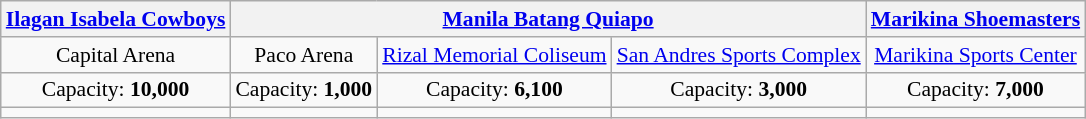<table class="wikitable" style="font-size: 90%; text-align:center">
<tr>
<th><a href='#'>Ilagan Isabela Cowboys</a></th>
<th colspan=3><a href='#'>Manila Batang Quiapo</a></th>
<th><a href='#'>Marikina Shoemasters</a></th>
</tr>
<tr>
<td>Capital Arena <br> </td>
<td>Paco Arena <br> </td>
<td><a href='#'>Rizal Memorial Coliseum</a> <br> </td>
<td><a href='#'>San Andres Sports Complex</a> <br> </td>
<td><a href='#'>Marikina Sports Center</a> <br> </td>
</tr>
<tr>
<td>Capacity: <strong>10,000</strong></td>
<td>Capacity: <strong>1,000</strong></td>
<td>Capacity: <strong>6,100</strong></td>
<td>Capacity: <strong>3,000</strong></td>
<td>Capacity: <strong>7,000</strong></td>
</tr>
<tr>
<td></td>
<td></td>
<td></td>
<td></td>
<td></td>
</tr>
</table>
